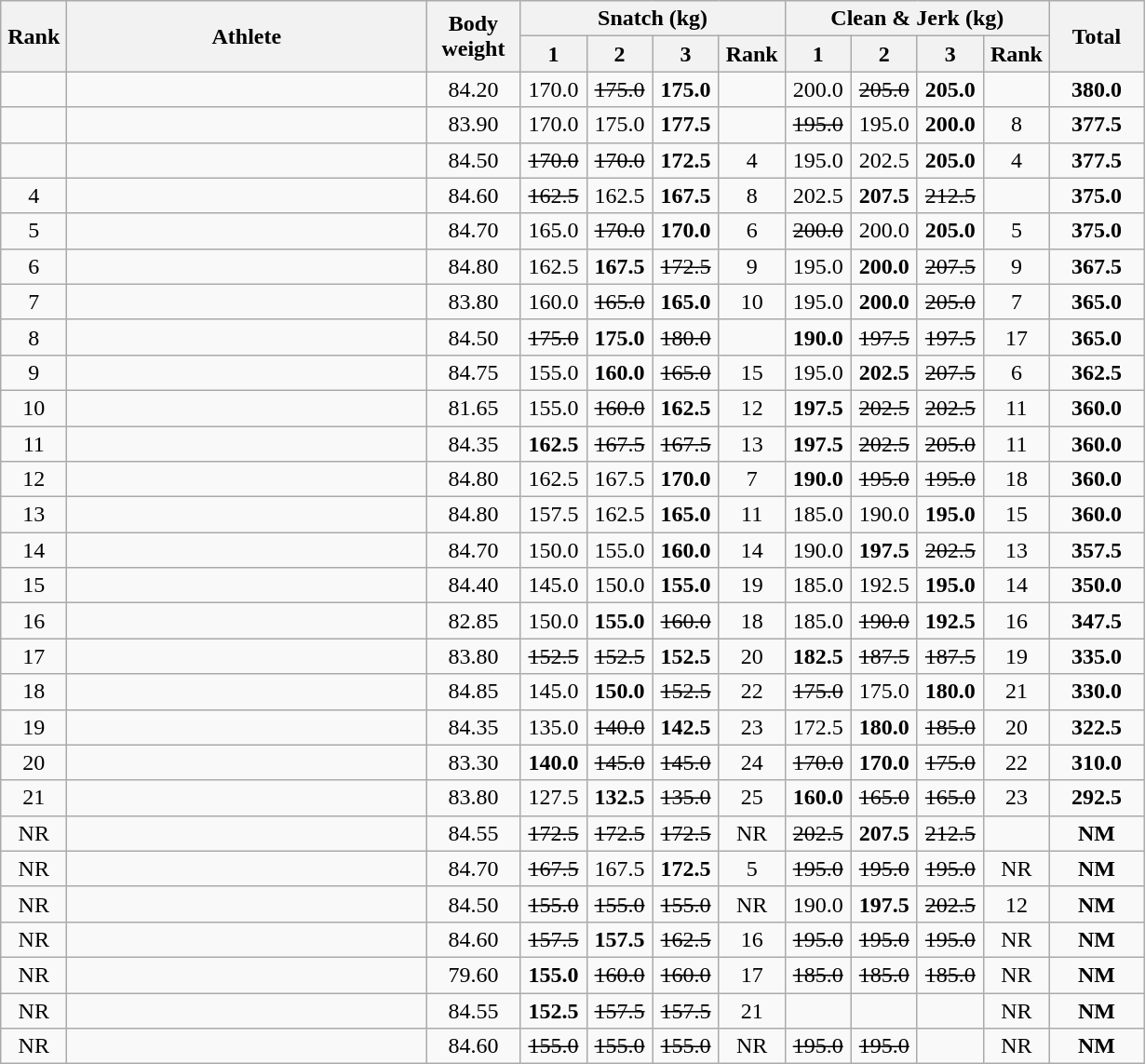<table class = "wikitable" style="text-align:center;">
<tr>
<th rowspan=2 width=40>Rank</th>
<th rowspan=2 width=250>Athlete</th>
<th rowspan=2 width=60>Body weight</th>
<th colspan=4>Snatch (kg)</th>
<th colspan=4>Clean & Jerk (kg)</th>
<th rowspan=2 width=60>Total</th>
</tr>
<tr>
<th width=40>1</th>
<th width=40>2</th>
<th width=40>3</th>
<th width=40>Rank</th>
<th width=40>1</th>
<th width=40>2</th>
<th width=40>3</th>
<th width=40>Rank</th>
</tr>
<tr>
<td></td>
<td align=left></td>
<td>84.20</td>
<td>170.0</td>
<td><s>175.0</s></td>
<td><strong>175.0</strong></td>
<td></td>
<td>200.0</td>
<td><s>205.0</s></td>
<td><strong>205.0</strong></td>
<td></td>
<td><strong>380.0</strong></td>
</tr>
<tr>
<td></td>
<td align=left></td>
<td>83.90</td>
<td>170.0</td>
<td>175.0</td>
<td><strong>177.5</strong></td>
<td></td>
<td><s>195.0</s></td>
<td>195.0</td>
<td><strong>200.0</strong></td>
<td>8</td>
<td><strong>377.5</strong></td>
</tr>
<tr>
<td></td>
<td align=left></td>
<td>84.50</td>
<td><s>170.0</s></td>
<td><s>170.0</s></td>
<td><strong>172.5</strong></td>
<td>4</td>
<td>195.0</td>
<td>202.5</td>
<td><strong>205.0</strong></td>
<td>4</td>
<td><strong>377.5</strong></td>
</tr>
<tr>
<td>4</td>
<td align=left></td>
<td>84.60</td>
<td><s>162.5</s></td>
<td>162.5</td>
<td><strong>167.5</strong></td>
<td>8</td>
<td>202.5</td>
<td><strong>207.5</strong></td>
<td><s>212.5</s></td>
<td></td>
<td><strong>375.0</strong></td>
</tr>
<tr>
<td>5</td>
<td align=left></td>
<td>84.70</td>
<td>165.0</td>
<td><s>170.0</s></td>
<td><strong>170.0</strong></td>
<td>6</td>
<td><s>200.0</s></td>
<td>200.0</td>
<td><strong>205.0</strong></td>
<td>5</td>
<td><strong>375.0</strong></td>
</tr>
<tr>
<td>6</td>
<td align=left></td>
<td>84.80</td>
<td>162.5</td>
<td><strong>167.5</strong></td>
<td><s>172.5</s></td>
<td>9</td>
<td>195.0</td>
<td><strong>200.0</strong></td>
<td><s>207.5</s></td>
<td>9</td>
<td><strong>367.5</strong></td>
</tr>
<tr>
<td>7</td>
<td align=left></td>
<td>83.80</td>
<td>160.0</td>
<td><s>165.0</s></td>
<td><strong>165.0</strong></td>
<td>10</td>
<td>195.0</td>
<td><strong>200.0</strong></td>
<td><s>205.0</s></td>
<td>7</td>
<td><strong>365.0</strong></td>
</tr>
<tr>
<td>8</td>
<td align=left></td>
<td>84.50</td>
<td><s>175.0</s></td>
<td><strong>175.0</strong></td>
<td><s>180.0</s></td>
<td></td>
<td><strong>190.0</strong></td>
<td><s>197.5</s></td>
<td><s>197.5</s></td>
<td>17</td>
<td><strong>365.0</strong></td>
</tr>
<tr>
<td>9</td>
<td align=left></td>
<td>84.75</td>
<td>155.0</td>
<td><strong>160.0</strong></td>
<td><s>165.0</s></td>
<td>15</td>
<td>195.0</td>
<td><strong>202.5</strong></td>
<td><s>207.5</s></td>
<td>6</td>
<td><strong>362.5</strong></td>
</tr>
<tr>
<td>10</td>
<td align=left></td>
<td>81.65</td>
<td>155.0</td>
<td><s>160.0</s></td>
<td><strong>162.5</strong></td>
<td>12</td>
<td><strong>197.5</strong></td>
<td><s>202.5</s></td>
<td><s>202.5</s></td>
<td>11</td>
<td><strong>360.0</strong></td>
</tr>
<tr>
<td>11</td>
<td align=left></td>
<td>84.35</td>
<td><strong>162.5</strong></td>
<td><s>167.5</s></td>
<td><s>167.5</s></td>
<td>13</td>
<td><strong>197.5</strong></td>
<td><s>202.5</s></td>
<td><s>205.0</s></td>
<td>11</td>
<td><strong>360.0</strong></td>
</tr>
<tr>
<td>12</td>
<td align=left></td>
<td>84.80</td>
<td>162.5</td>
<td>167.5</td>
<td><strong>170.0</strong></td>
<td>7</td>
<td><strong>190.0</strong></td>
<td><s>195.0</s></td>
<td><s>195.0</s></td>
<td>18</td>
<td><strong>360.0</strong></td>
</tr>
<tr>
<td>13</td>
<td align=left></td>
<td>84.80</td>
<td>157.5</td>
<td>162.5</td>
<td><strong>165.0</strong></td>
<td>11</td>
<td>185.0</td>
<td>190.0</td>
<td><strong>195.0</strong></td>
<td>15</td>
<td><strong>360.0</strong></td>
</tr>
<tr>
<td>14</td>
<td align=left></td>
<td>84.70</td>
<td>150.0</td>
<td>155.0</td>
<td><strong>160.0</strong></td>
<td>14</td>
<td>190.0</td>
<td><strong>197.5</strong></td>
<td><s>202.5</s></td>
<td>13</td>
<td><strong>357.5</strong></td>
</tr>
<tr>
<td>15</td>
<td align=left></td>
<td>84.40</td>
<td>145.0</td>
<td>150.0</td>
<td><strong>155.0</strong></td>
<td>19</td>
<td>185.0</td>
<td>192.5</td>
<td><strong>195.0</strong></td>
<td>14</td>
<td><strong>350.0</strong></td>
</tr>
<tr>
<td>16</td>
<td align=left></td>
<td>82.85</td>
<td>150.0</td>
<td><strong>155.0</strong></td>
<td><s>160.0</s></td>
<td>18</td>
<td>185.0</td>
<td><s>190.0</s></td>
<td><strong>192.5</strong></td>
<td>16</td>
<td><strong>347.5</strong></td>
</tr>
<tr>
<td>17</td>
<td align=left></td>
<td>83.80</td>
<td><s>152.5</s></td>
<td><s>152.5</s></td>
<td><strong>152.5</strong></td>
<td>20</td>
<td><strong>182.5</strong></td>
<td><s>187.5</s></td>
<td><s>187.5</s></td>
<td>19</td>
<td><strong>335.0</strong></td>
</tr>
<tr>
<td>18</td>
<td align=left></td>
<td>84.85</td>
<td>145.0</td>
<td><strong>150.0</strong></td>
<td><s>152.5</s></td>
<td>22</td>
<td><s>175.0</s></td>
<td>175.0</td>
<td><strong>180.0</strong></td>
<td>21</td>
<td><strong>330.0</strong></td>
</tr>
<tr>
<td>19</td>
<td align=left></td>
<td>84.35</td>
<td>135.0</td>
<td><s>140.0</s></td>
<td><strong>142.5</strong></td>
<td>23</td>
<td>172.5</td>
<td><strong>180.0</strong></td>
<td><s>185.0</s></td>
<td>20</td>
<td><strong>322.5</strong></td>
</tr>
<tr>
<td>20</td>
<td align=left></td>
<td>83.30</td>
<td><strong>140.0</strong></td>
<td><s>145.0</s></td>
<td><s>145.0</s></td>
<td>24</td>
<td><s>170.0</s></td>
<td><strong>170.0</strong></td>
<td><s>175.0</s></td>
<td>22</td>
<td><strong>310.0</strong></td>
</tr>
<tr>
<td>21</td>
<td align=left></td>
<td>83.80</td>
<td>127.5</td>
<td><strong>132.5</strong></td>
<td><s>135.0</s></td>
<td>25</td>
<td><strong>160.0</strong></td>
<td><s>165.0</s></td>
<td><s>165.0</s></td>
<td>23</td>
<td><strong>292.5</strong></td>
</tr>
<tr>
<td>NR</td>
<td align=left></td>
<td>84.55</td>
<td><s>172.5</s></td>
<td><s>172.5</s></td>
<td><s>172.5</s></td>
<td>NR</td>
<td><s>202.5</s></td>
<td><strong>207.5</strong></td>
<td><s>212.5</s></td>
<td></td>
<td><strong>NM</strong></td>
</tr>
<tr>
<td>NR</td>
<td align=left></td>
<td>84.70</td>
<td><s>167.5</s></td>
<td>167.5</td>
<td><strong>172.5</strong></td>
<td>5</td>
<td><s>195.0</s></td>
<td><s>195.0</s></td>
<td><s>195.0</s></td>
<td>NR</td>
<td><strong>NM</strong></td>
</tr>
<tr>
<td>NR</td>
<td align=left></td>
<td>84.50</td>
<td><s>155.0</s></td>
<td><s>155.0</s></td>
<td><s>155.0</s></td>
<td>NR</td>
<td>190.0</td>
<td><strong>197.5</strong></td>
<td><s>202.5</s></td>
<td>12</td>
<td><strong>NM</strong></td>
</tr>
<tr>
<td>NR</td>
<td align=left></td>
<td>84.60</td>
<td><s>157.5</s></td>
<td><strong>157.5</strong></td>
<td><s>162.5</s></td>
<td>16</td>
<td><s>195.0</s></td>
<td><s>195.0</s></td>
<td><s>195.0</s></td>
<td>NR</td>
<td><strong>NM</strong></td>
</tr>
<tr>
<td>NR</td>
<td align=left></td>
<td>79.60</td>
<td><strong>155.0</strong></td>
<td><s>160.0</s></td>
<td><s>160.0</s></td>
<td>17</td>
<td><s>185.0</s></td>
<td><s>185.0</s></td>
<td><s>185.0</s></td>
<td>NR</td>
<td><strong>NM</strong></td>
</tr>
<tr>
<td>NR</td>
<td align=left></td>
<td>84.55</td>
<td><strong>152.5</strong></td>
<td><s>157.5</s></td>
<td><s>157.5</s></td>
<td>21</td>
<td></td>
<td></td>
<td></td>
<td>NR</td>
<td><strong>NM</strong></td>
</tr>
<tr>
<td>NR</td>
<td align=left></td>
<td>84.60</td>
<td><s>155.0</s></td>
<td><s>155.0</s></td>
<td><s>155.0</s></td>
<td>NR</td>
<td><s>195.0</s></td>
<td><s>195.0</s></td>
<td></td>
<td>NR</td>
<td><strong>NM</strong></td>
</tr>
</table>
